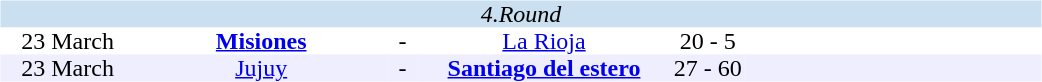<table width=700>
<tr>
<td width=700 valign="top"><br><table border=0 cellspacing=0 cellpadding=0 style="font-size: 100%; border-collapse: collapse;" width=100%>
<tr bgcolor="#CADFF0">
<td style="font-size:100%"; align="center" colspan="6"><em>4.Round</em></td>
</tr>
<tr align=center bgcolor=#FFFFFF>
<td width=90>23 March</td>
<td width=170><strong><a href='#'>Misiones</a></strong></td>
<td width=20>-</td>
<td width=170><a href='#'>La Rioja</a></td>
<td width=50>20 - 5</td>
<td width=200></td>
</tr>
<tr align=center bgcolor=#EEEEFF>
<td width=90>23 March</td>
<td width=170><a href='#'>Jujuy</a></td>
<td width=20>-</td>
<td width=170><strong><a href='#'>Santiago del estero</a></strong></td>
<td width=50>27 - 60</td>
<td width=200></td>
</tr>
</table>
</td>
</tr>
</table>
